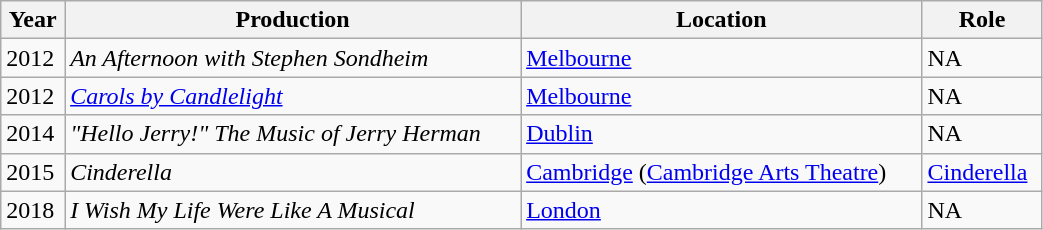<table class="wikitable sortable" width=55%>
<tr>
<th>Year</th>
<th>Production</th>
<th>Location</th>
<th>Role</th>
</tr>
<tr>
<td>2012</td>
<td><em>An Afternoon with Stephen Sondheim</em></td>
<td><a href='#'>Melbourne</a></td>
<td>NA</td>
</tr>
<tr>
<td>2012</td>
<td><em><a href='#'>Carols by Candlelight</a></em></td>
<td><a href='#'>Melbourne</a></td>
<td>NA</td>
</tr>
<tr>
<td>2014</td>
<td><em>"Hello Jerry!" The Music of Jerry Herman</em></td>
<td><a href='#'>Dublin</a></td>
<td>NA</td>
</tr>
<tr>
<td>2015</td>
<td><em>Cinderella</em></td>
<td><a href='#'>Cambridge</a> (<a href='#'>Cambridge Arts Theatre</a>)</td>
<td><a href='#'>Cinderella</a></td>
</tr>
<tr>
<td>2018</td>
<td><em>I Wish My Life Were Like A Musical</em></td>
<td><a href='#'>London</a></td>
<td>NA</td>
</tr>
</table>
